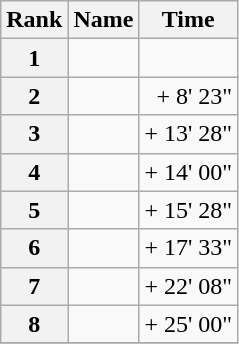<table class="wikitable">
<tr>
<th>Rank</th>
<th>Name</th>
<th>Time</th>
</tr>
<tr>
<th style="text-align:center">1</th>
<td> </td>
<td align="right"></td>
</tr>
<tr>
<th style="text-align:center">2</th>
<td></td>
<td align="right">+ 8' 23"</td>
</tr>
<tr>
<th style="text-align:center">3</th>
<td></td>
<td align="right">+ 13' 28"</td>
</tr>
<tr>
<th style="text-align:center">4</th>
<td></td>
<td align="right">+ 14' 00"</td>
</tr>
<tr>
<th style="text-align:center">5</th>
<td></td>
<td align="right">+ 15' 28"</td>
</tr>
<tr>
<th style="text-align:center">6</th>
<td></td>
<td align="right">+ 17' 33"</td>
</tr>
<tr>
<th style="text-align:center">7</th>
<td></td>
<td align="right">+ 22' 08"</td>
</tr>
<tr>
<th style="text-align:center">8</th>
<td></td>
<td align="right">+ 25' 00"</td>
</tr>
<tr>
</tr>
</table>
